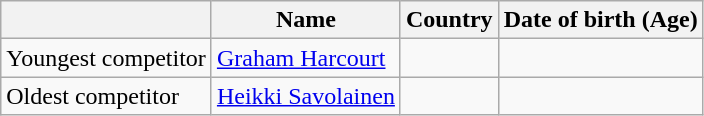<table class="wikitable sortable">
<tr>
<th></th>
<th>Name</th>
<th>Country</th>
<th>Date of birth (Age)</th>
</tr>
<tr>
<td>Youngest competitor</td>
<td><a href='#'>Graham Harcourt</a></td>
<td></td>
<td></td>
</tr>
<tr>
<td>Oldest competitor</td>
<td><a href='#'>Heikki Savolainen</a></td>
<td></td>
<td></td>
</tr>
</table>
